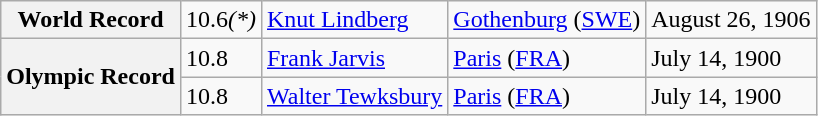<table class="wikitable">
<tr>
<th>World Record</th>
<td>10.6<em>(*)</em></td>
<td> <a href='#'>Knut Lindberg</a></td>
<td><a href='#'>Gothenburg</a> (<a href='#'>SWE</a>)</td>
<td>August 26, 1906</td>
</tr>
<tr>
<th rowspan=2>Olympic Record</th>
<td>10.8</td>
<td> <a href='#'>Frank Jarvis</a></td>
<td><a href='#'>Paris</a> (<a href='#'>FRA</a>)</td>
<td>July 14, 1900</td>
</tr>
<tr>
<td>10.8</td>
<td> <a href='#'>Walter Tewksbury</a></td>
<td><a href='#'>Paris</a> (<a href='#'>FRA</a>)</td>
<td>July 14, 1900</td>
</tr>
</table>
